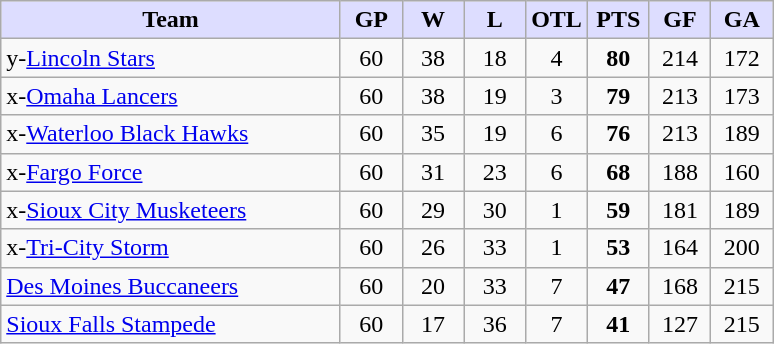<table class="wikitable" style="text-align:center">
<tr>
<th style="background:#ddf; width:44%;">Team</th>
<th style="background:#ddf; width:8%;">GP</th>
<th style="background:#ddf; width:8%;">W</th>
<th style="background:#ddf; width:8%;">L</th>
<th style="background:#ddf; width:8%;">OTL</th>
<th style="background:#ddf; width:8%;">PTS</th>
<th style="background:#ddf; width:8%;">GF</th>
<th style="background:#ddf; width:8%;">GA</th>
</tr>
<tr>
<td align=left>y-<a href='#'>Lincoln Stars</a></td>
<td>60</td>
<td>38</td>
<td>18</td>
<td>4</td>
<td><strong>80</strong></td>
<td>214</td>
<td>172</td>
</tr>
<tr>
<td align=left>x-<a href='#'>Omaha Lancers</a></td>
<td>60</td>
<td>38</td>
<td>19</td>
<td>3</td>
<td><strong>79</strong></td>
<td>213</td>
<td>173</td>
</tr>
<tr>
<td align=left>x-<a href='#'>Waterloo Black Hawks</a></td>
<td>60</td>
<td>35</td>
<td>19</td>
<td>6</td>
<td><strong>76</strong></td>
<td>213</td>
<td>189</td>
</tr>
<tr>
<td align=left>x-<a href='#'>Fargo Force</a></td>
<td>60</td>
<td>31</td>
<td>23</td>
<td>6</td>
<td><strong>68</strong></td>
<td>188</td>
<td>160</td>
</tr>
<tr>
<td align=left>x-<a href='#'>Sioux City Musketeers</a></td>
<td>60</td>
<td>29</td>
<td>30</td>
<td>1</td>
<td><strong>59</strong></td>
<td>181</td>
<td>189</td>
</tr>
<tr>
<td align=left>x-<a href='#'>Tri-City Storm</a></td>
<td>60</td>
<td>26</td>
<td>33</td>
<td>1</td>
<td><strong>53</strong></td>
<td>164</td>
<td>200</td>
</tr>
<tr>
<td align=left><a href='#'>Des Moines Buccaneers</a></td>
<td>60</td>
<td>20</td>
<td>33</td>
<td>7</td>
<td><strong>47</strong></td>
<td>168</td>
<td>215</td>
</tr>
<tr>
<td align=left><a href='#'>Sioux Falls Stampede</a></td>
<td>60</td>
<td>17</td>
<td>36</td>
<td>7</td>
<td><strong>41</strong></td>
<td>127</td>
<td>215</td>
</tr>
</table>
